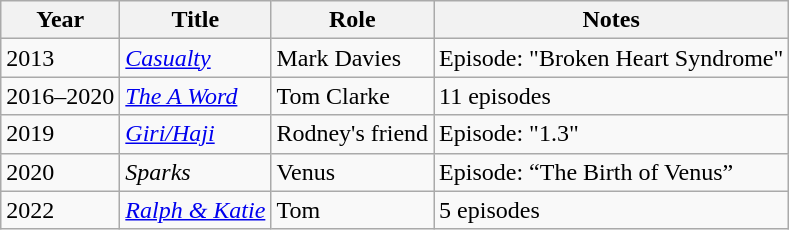<table class="wikitable sortable">
<tr>
<th>Year</th>
<th>Title</th>
<th>Role</th>
<th class="unsortable">Notes</th>
</tr>
<tr>
<td>2013</td>
<td><em><a href='#'>Casualty</a></em></td>
<td>Mark Davies</td>
<td>Episode: "Broken Heart Syndrome"</td>
</tr>
<tr>
<td>2016–2020</td>
<td><em><a href='#'>The A Word</a></em></td>
<td>Tom Clarke</td>
<td>11 episodes</td>
</tr>
<tr>
<td>2019</td>
<td><em><a href='#'>Giri/Haji</a></em></td>
<td>Rodney's friend</td>
<td>Episode: "1.3"</td>
</tr>
<tr>
<td>2020</td>
<td><em>Sparks</em></td>
<td>Venus</td>
<td>Episode: “The Birth of Venus”</td>
</tr>
<tr>
<td>2022</td>
<td><em><a href='#'>Ralph & Katie</a></em></td>
<td>Tom</td>
<td>5 episodes</td>
</tr>
</table>
